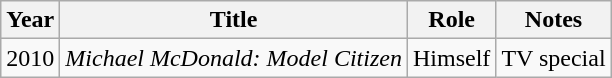<table class="wikitable">
<tr>
<th scope="col">Year</th>
<th scope="col">Title</th>
<th scope="col">Role</th>
<th scope="col">Notes</th>
</tr>
<tr>
<td>2010</td>
<td><em>Michael McDonald: Model Citizen</em></td>
<td>Himself</td>
<td>TV special</td>
</tr>
</table>
